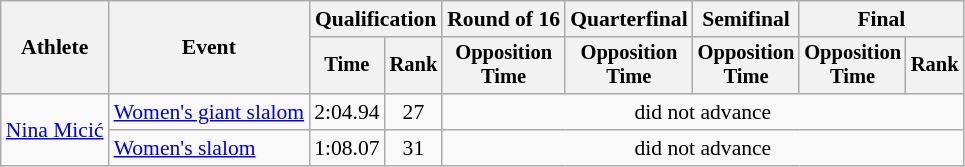<table class="wikitable" style="font-size:90%">
<tr>
<th rowspan="2">Athlete</th>
<th rowspan="2">Event</th>
<th colspan="2">Qualification</th>
<th>Round of 16</th>
<th>Quarterfinal</th>
<th>Semifinal</th>
<th colspan=2>Final</th>
</tr>
<tr style="font-size:95%">
<th>Time</th>
<th>Rank</th>
<th>Opposition<br>Time</th>
<th>Opposition<br>Time</th>
<th>Opposition<br>Time</th>
<th>Opposition<br>Time</th>
<th>Rank</th>
</tr>
<tr align=center>
<td style="text-align:left;" rowspan="2"><a href='#'>Nina Micić</a></td>
<td align=left><a href='#'>Women's giant slalom</a></td>
<td>2:04.94</td>
<td>27</td>
<td colspan=5>did not advance</td>
</tr>
<tr align=center>
<td align=left><a href='#'>Women's slalom</a></td>
<td>1:08.07</td>
<td>31</td>
<td colspan=5>did not advance</td>
</tr>
</table>
